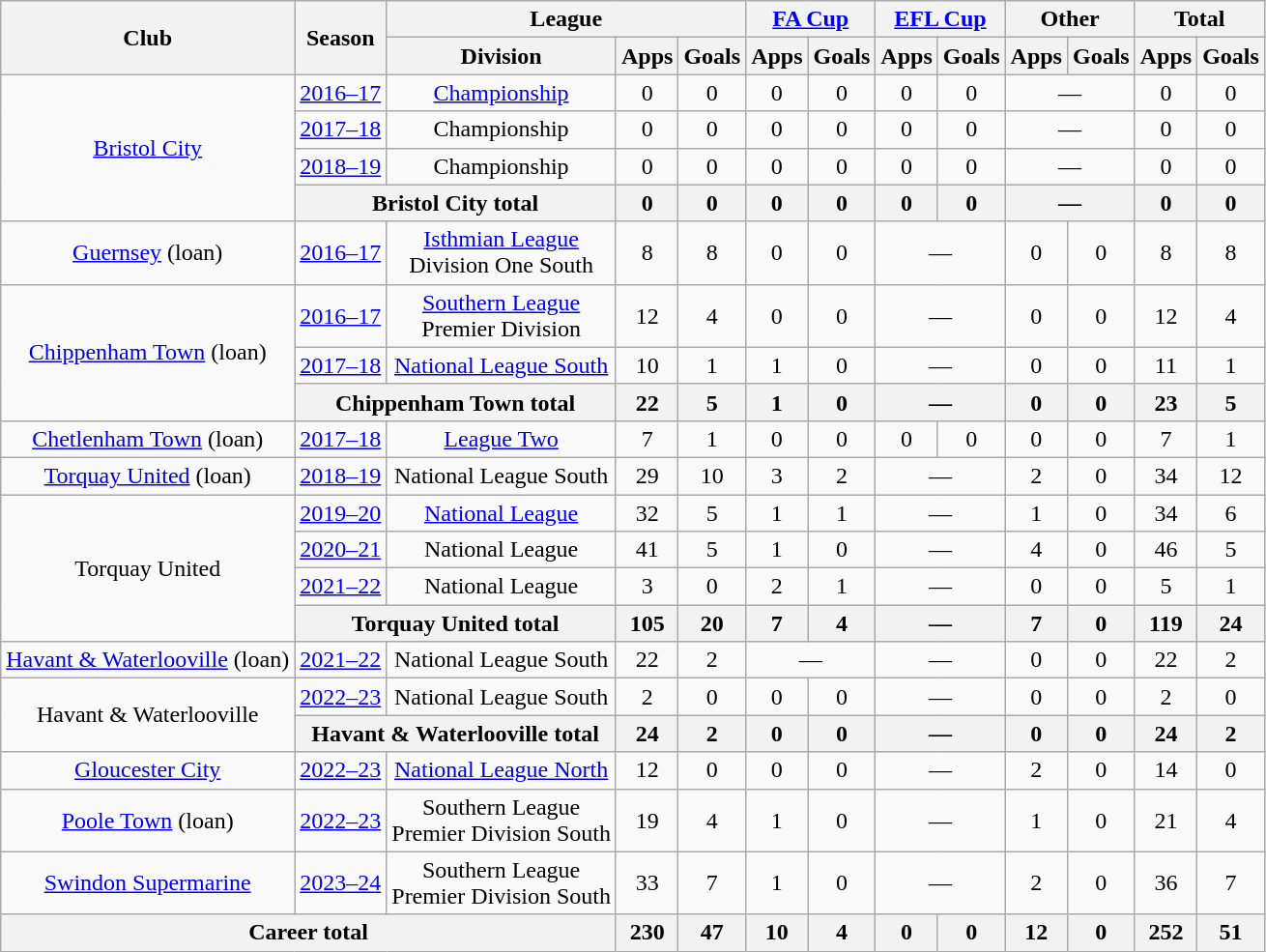<table class=wikitable style="text-align: center">
<tr>
<th rowspan=2>Club</th>
<th rowspan=2>Season</th>
<th colspan=3>League</th>
<th colspan=2><a href='#'>FA Cup</a></th>
<th colspan=2><a href='#'>EFL Cup</a></th>
<th colspan=2>Other</th>
<th colspan=2>Total</th>
</tr>
<tr>
<th>Division</th>
<th>Apps</th>
<th>Goals</th>
<th>Apps</th>
<th>Goals</th>
<th>Apps</th>
<th>Goals</th>
<th>Apps</th>
<th>Goals</th>
<th>Apps</th>
<th>Goals</th>
</tr>
<tr>
<td rowspan=4><a href='#'>Bristol City</a></td>
<td><a href='#'>2016–17</a></td>
<td><a href='#'>Championship</a></td>
<td>0</td>
<td>0</td>
<td>0</td>
<td>0</td>
<td>0</td>
<td>0</td>
<td colspan=2>—</td>
<td>0</td>
<td>0</td>
</tr>
<tr>
<td><a href='#'>2017–18</a></td>
<td>Championship</td>
<td>0</td>
<td>0</td>
<td>0</td>
<td>0</td>
<td>0</td>
<td>0</td>
<td colspan=2>—</td>
<td>0</td>
<td>0</td>
</tr>
<tr>
<td><a href='#'>2018–19</a></td>
<td>Championship</td>
<td>0</td>
<td>0</td>
<td>0</td>
<td>0</td>
<td>0</td>
<td>0</td>
<td colspan=2>—</td>
<td>0</td>
<td>0</td>
</tr>
<tr>
<th colspan=2>Bristol City total</th>
<th>0</th>
<th>0</th>
<th>0</th>
<th>0</th>
<th>0</th>
<th>0</th>
<th colspan=2>—</th>
<th>0</th>
<th>0</th>
</tr>
<tr>
<td><a href='#'>Guernsey</a> (loan)</td>
<td><a href='#'>2016–17</a></td>
<td><a href='#'>Isthmian League</a><br>Division One South</td>
<td>8</td>
<td>8</td>
<td>0</td>
<td>0</td>
<td colspan=2>—</td>
<td>0</td>
<td>0</td>
<td>8</td>
<td>8</td>
</tr>
<tr>
<td rowspan=3><a href='#'>Chippenham Town</a> (loan)</td>
<td><a href='#'>2016–17</a></td>
<td><a href='#'>Southern League</a><br>Premier Division</td>
<td>12</td>
<td>4</td>
<td>0</td>
<td>0</td>
<td colspan=2>—</td>
<td>0</td>
<td>0</td>
<td>12</td>
<td>4</td>
</tr>
<tr>
<td><a href='#'>2017–18</a></td>
<td><a href='#'>National League South</a></td>
<td>10</td>
<td>1</td>
<td>1</td>
<td>0</td>
<td colspan=2>—</td>
<td>0</td>
<td>0</td>
<td>11</td>
<td>1</td>
</tr>
<tr>
<th colspan=2>Chippenham Town total</th>
<th>22</th>
<th>5</th>
<th>1</th>
<th>0</th>
<th colspan=2>—</th>
<th>0</th>
<th>0</th>
<th>23</th>
<th>5</th>
</tr>
<tr>
<td><a href='#'>Chetlenham Town</a> (loan)</td>
<td><a href='#'>2017–18</a></td>
<td><a href='#'>League Two</a></td>
<td>7</td>
<td>1</td>
<td>0</td>
<td>0</td>
<td>0</td>
<td>0</td>
<td>0</td>
<td>0</td>
<td>7</td>
<td>1</td>
</tr>
<tr>
<td><a href='#'>Torquay United</a> (loan)</td>
<td><a href='#'>2018–19</a></td>
<td>National League South</td>
<td>29</td>
<td>10</td>
<td>3</td>
<td>2</td>
<td colspan=2>—</td>
<td>2</td>
<td>0</td>
<td>34</td>
<td>12</td>
</tr>
<tr>
<td rowspan=4>Torquay United</td>
<td><a href='#'>2019–20</a></td>
<td><a href='#'>National League</a></td>
<td>32</td>
<td>5</td>
<td>1</td>
<td>1</td>
<td colspan=2>—</td>
<td>1</td>
<td>0</td>
<td>34</td>
<td>6</td>
</tr>
<tr>
<td><a href='#'>2020–21</a></td>
<td>National League</td>
<td>41</td>
<td>5</td>
<td>1</td>
<td>0</td>
<td colspan=2>—</td>
<td>4</td>
<td>0</td>
<td>46</td>
<td>5</td>
</tr>
<tr>
<td><a href='#'>2021–22</a></td>
<td>National League</td>
<td>3</td>
<td>0</td>
<td>2</td>
<td>1</td>
<td colspan=2>—</td>
<td>0</td>
<td>0</td>
<td>5</td>
<td>1</td>
</tr>
<tr>
<th colspan=2>Torquay United total</th>
<th>105</th>
<th>20</th>
<th>7</th>
<th>4</th>
<th colspan=2>—</th>
<th>7</th>
<th>0</th>
<th>119</th>
<th>24</th>
</tr>
<tr>
<td><a href='#'>Havant & Waterlooville</a> (loan)</td>
<td><a href='#'>2021–22</a></td>
<td>National League South</td>
<td>22</td>
<td>2</td>
<td colspan=2>—</td>
<td colspan=2>—</td>
<td>0</td>
<td>0</td>
<td>22</td>
<td>2</td>
</tr>
<tr>
<td rowspan=2>Havant & Waterlooville</td>
<td><a href='#'>2022–23</a></td>
<td>National League South</td>
<td>2</td>
<td>0</td>
<td>0</td>
<td>0</td>
<td colspan=2>—</td>
<td>0</td>
<td>0</td>
<td>2</td>
<td>0</td>
</tr>
<tr>
<th colspan=2>Havant & Waterlooville total</th>
<th>24</th>
<th>2</th>
<th>0</th>
<th>0</th>
<th colspan=2>—</th>
<th>0</th>
<th>0</th>
<th>24</th>
<th>2</th>
</tr>
<tr>
<td><a href='#'>Gloucester City</a></td>
<td><a href='#'>2022–23</a></td>
<td><a href='#'>National League North</a></td>
<td>12</td>
<td>0</td>
<td>0</td>
<td>0</td>
<td colspan=2>—</td>
<td>2</td>
<td>0</td>
<td>14</td>
<td>0</td>
</tr>
<tr>
<td><a href='#'>Poole Town</a> (loan)</td>
<td><a href='#'>2022–23</a></td>
<td>Southern League<br>Premier Division South</td>
<td>19</td>
<td>4</td>
<td>1</td>
<td>0</td>
<td colspan=2>—</td>
<td>1</td>
<td>0</td>
<td>21</td>
<td>4</td>
</tr>
<tr>
<td><a href='#'>Swindon Supermarine</a></td>
<td><a href='#'>2023–24</a></td>
<td>Southern League<br>Premier Division South</td>
<td>33</td>
<td>7</td>
<td>1</td>
<td>0</td>
<td colspan=2>—</td>
<td>2</td>
<td>0</td>
<td>36</td>
<td>7</td>
</tr>
<tr>
<th colspan=3>Career total</th>
<th>230</th>
<th>47</th>
<th>10</th>
<th>4</th>
<th>0</th>
<th>0</th>
<th>12</th>
<th>0</th>
<th>252</th>
<th>51</th>
</tr>
</table>
